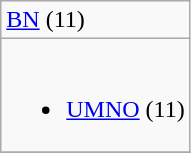<table class="wikitable">
<tr>
<td> <a href='#'>BN</a> (11)</td>
</tr>
<tr>
<td><br><ul><li> <a href='#'>UMNO</a> (11)</li></ul></td>
</tr>
<tr>
</tr>
</table>
